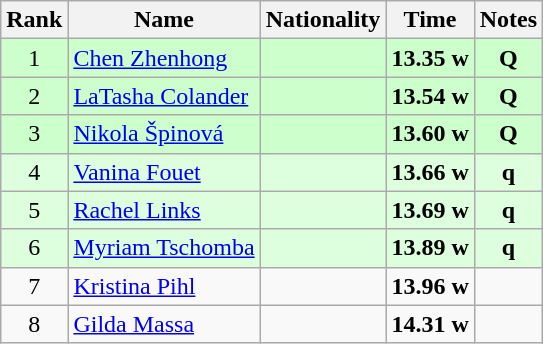<table class="wikitable sortable" style="text-align:center">
<tr>
<th>Rank</th>
<th>Name</th>
<th>Nationality</th>
<th>Time</th>
<th>Notes</th>
</tr>
<tr bgcolor=ccffcc>
<td>1</td>
<td align=left><a href='#'>Chen Zhenhong</a></td>
<td align=left></td>
<td><strong>13.35</strong> <strong>w</strong></td>
<td><strong>Q</strong></td>
</tr>
<tr bgcolor=ccffcc>
<td>2</td>
<td align=left><a href='#'>LaTasha Colander</a></td>
<td align=left></td>
<td><strong>13.54</strong> <strong>w</strong></td>
<td><strong>Q</strong></td>
</tr>
<tr bgcolor=ccffcc>
<td>3</td>
<td align=left><a href='#'>Nikola Špinová</a></td>
<td align=left></td>
<td><strong>13.60</strong> <strong>w</strong></td>
<td><strong>Q</strong></td>
</tr>
<tr bgcolor=ddffdd>
<td>4</td>
<td align=left><a href='#'>Vanina Fouet</a></td>
<td align=left></td>
<td><strong>13.66</strong> <strong>w</strong></td>
<td><strong>q</strong></td>
</tr>
<tr bgcolor=ddffdd>
<td>5</td>
<td align=left><a href='#'>Rachel Links</a></td>
<td align=left></td>
<td><strong>13.69</strong> <strong>w</strong></td>
<td><strong>q</strong></td>
</tr>
<tr bgcolor=ddffdd>
<td>6</td>
<td align=left><a href='#'>Myriam Tschomba</a></td>
<td align=left></td>
<td><strong>13.89</strong> <strong>w</strong></td>
<td><strong>q</strong></td>
</tr>
<tr>
<td>7</td>
<td align=left><a href='#'>Kristina Pihl</a></td>
<td align=left></td>
<td><strong>13.96</strong> <strong>w</strong></td>
<td></td>
</tr>
<tr>
<td>8</td>
<td align=left><a href='#'>Gilda Massa</a></td>
<td align=left></td>
<td><strong>14.31</strong> <strong>w</strong></td>
<td></td>
</tr>
</table>
